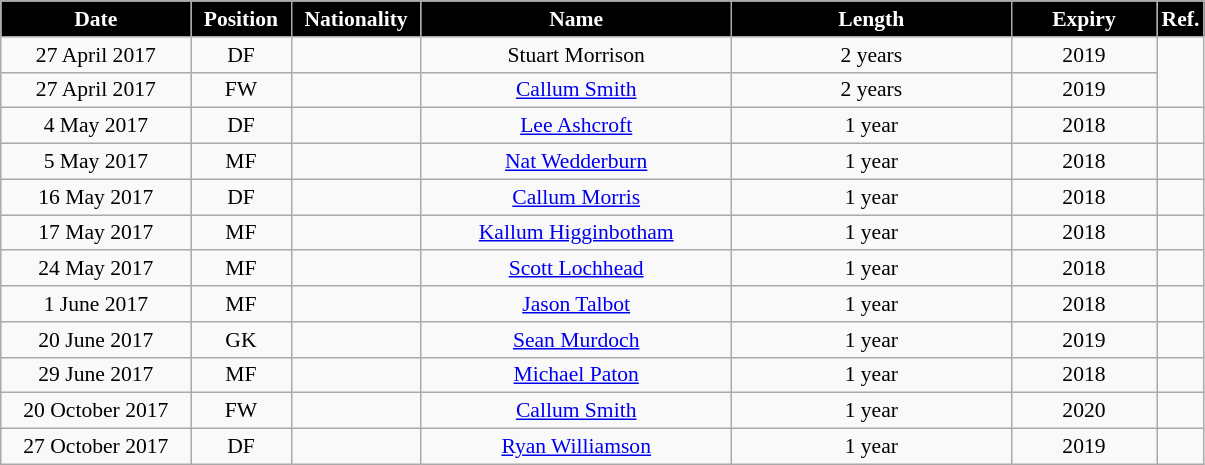<table class="wikitable"  style="text-align:center; font-size:90%; ">
<tr>
</tr>
<tr>
<th style="background:#000000; color:white; width:120px;">Date</th>
<th style="background:#000000; color:white; width:60px;">Position</th>
<th style="background:#000000; color:white; width:80px;">Nationality</th>
<th style="background:#000000; color:white; width:200px;">Name</th>
<th style="background:#000000; color:white; width:180px;">Length</th>
<th style="background:#000000; color:white; width:90px;">Expiry</th>
<th style="background:#000000; color:white; width:25px;">Ref.</th>
</tr>
<tr>
<td>27 April 2017</td>
<td>DF</td>
<td></td>
<td>Stuart Morrison</td>
<td>2 years</td>
<td>2019</td>
<td rowspan="2"></td>
</tr>
<tr>
<td>27 April 2017</td>
<td>FW</td>
<td></td>
<td><a href='#'>Callum Smith</a></td>
<td>2 years</td>
<td>2019</td>
</tr>
<tr>
<td>4 May 2017</td>
<td>DF</td>
<td></td>
<td><a href='#'>Lee Ashcroft</a></td>
<td>1 year</td>
<td>2018</td>
<td></td>
</tr>
<tr>
<td>5 May 2017</td>
<td>MF</td>
<td></td>
<td><a href='#'>Nat Wedderburn</a></td>
<td>1 year</td>
<td>2018</td>
<td></td>
</tr>
<tr>
<td>16 May 2017</td>
<td>DF</td>
<td></td>
<td><a href='#'>Callum Morris</a></td>
<td>1 year</td>
<td>2018</td>
<td></td>
</tr>
<tr>
<td>17 May 2017</td>
<td>MF</td>
<td></td>
<td><a href='#'>Kallum Higginbotham</a></td>
<td>1 year</td>
<td>2018</td>
<td></td>
</tr>
<tr>
<td>24 May 2017</td>
<td>MF</td>
<td></td>
<td><a href='#'>Scott Lochhead</a></td>
<td>1 year</td>
<td>2018</td>
<td></td>
</tr>
<tr>
<td>1 June 2017</td>
<td>MF</td>
<td></td>
<td><a href='#'>Jason Talbot</a></td>
<td>1 year</td>
<td>2018</td>
<td></td>
</tr>
<tr>
<td>20 June 2017</td>
<td>GK</td>
<td></td>
<td><a href='#'>Sean Murdoch</a></td>
<td>1 year</td>
<td>2019</td>
<td></td>
</tr>
<tr>
<td>29 June 2017</td>
<td>MF</td>
<td></td>
<td><a href='#'>Michael Paton</a></td>
<td>1 year</td>
<td>2018</td>
<td></td>
</tr>
<tr>
<td>20 October 2017</td>
<td>FW</td>
<td></td>
<td><a href='#'>Callum Smith</a></td>
<td>1 year</td>
<td>2020</td>
<td></td>
</tr>
<tr>
<td>27 October 2017</td>
<td>DF</td>
<td></td>
<td><a href='#'>Ryan Williamson</a></td>
<td>1 year</td>
<td>2019</td>
<td></td>
</tr>
</table>
